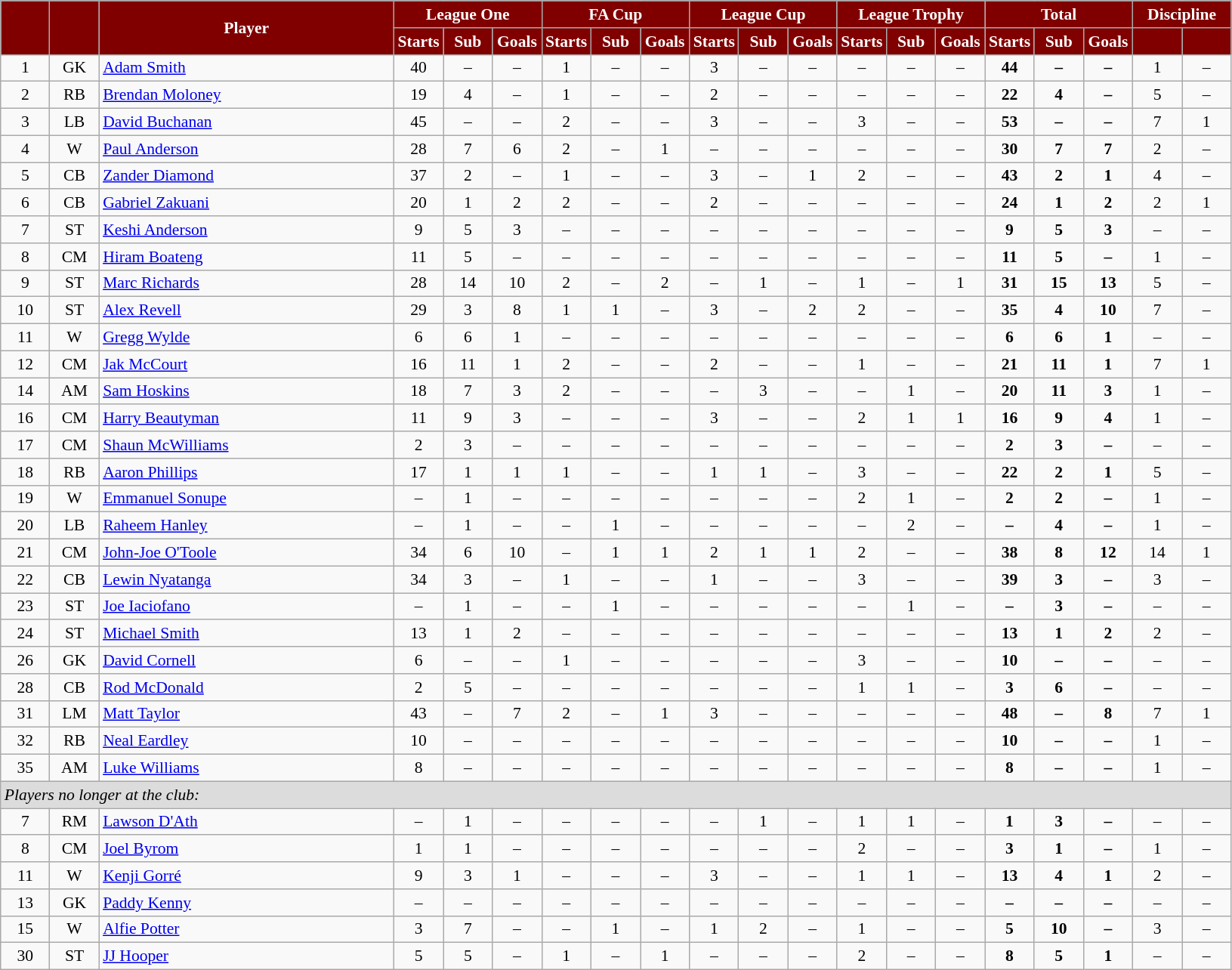<table class="wikitable"  style="text-align:center; font-size:90%; width:86%;">
<tr>
<th rowspan="2" style="background:maroon; color:white;  width: 4%"></th>
<th rowspan="2" style="background:maroon; color:white;  width: 4%"></th>
<th rowspan="2" style="background:maroon; color:white; ">Player</th>
<th colspan="3" style="background:maroon; color:white; ">League One</th>
<th colspan="3" style="background:maroon; color:white; ">FA Cup</th>
<th colspan="3" style="background:maroon; color:white; ">League Cup</th>
<th colspan="3" style="background:maroon; color:white; ">League Trophy</th>
<th colspan="3" style="background:maroon; color:white; ">Total</th>
<th colspan="2" style="background:maroon; color:white; ">Discipline</th>
</tr>
<tr>
<th style="background:maroon; color:white;  width: 4%;">Starts</th>
<th style="background:maroon; color:white;  width: 4%;">Sub</th>
<th style="background:maroon; color:white;  width: 4%;">Goals</th>
<th style="background:maroon; color:white;  width: 4%;">Starts</th>
<th style="background:maroon; color:white;  width: 4%;">Sub</th>
<th style="background:maroon; color:white;  width: 4%;">Goals</th>
<th style="background:maroon; color:white;  width: 4%;">Starts</th>
<th style="background:maroon; color:white;  width: 4%;">Sub</th>
<th style="background:maroon; color:white;  width: 4%;">Goals</th>
<th style="background:maroon; color:white;  width: 4%;">Starts</th>
<th style="background:maroon; color:white;  width: 4%;">Sub</th>
<th style="background:maroon; color:white;  width: 4%;">Goals</th>
<th style="background:maroon; color:white;  width: 4%;">Starts</th>
<th style="background:maroon; color:white;  width: 4%;">Sub</th>
<th style="background:maroon; color:white;  width: 4%;">Goals</th>
<th style="background:maroon; color:white;  width: 4%;"></th>
<th style="background:maroon; color:white;  width: 4%;"></th>
</tr>
<tr>
<td>1</td>
<td>GK</td>
<td style="text-align:left;"><a href='#'>Adam Smith</a></td>
<td>40</td>
<td>–</td>
<td>–</td>
<td>1</td>
<td>–</td>
<td>–</td>
<td>3</td>
<td>–</td>
<td>–</td>
<td>–</td>
<td>–</td>
<td>–</td>
<td><strong>44</strong></td>
<td><strong>–</strong></td>
<td><strong>–</strong></td>
<td>1</td>
<td>–</td>
</tr>
<tr>
<td>2</td>
<td>RB</td>
<td style="text-align:left;"><a href='#'>Brendan Moloney</a></td>
<td>19</td>
<td>4</td>
<td>–</td>
<td>1</td>
<td>–</td>
<td>–</td>
<td>2</td>
<td>–</td>
<td>–</td>
<td>–</td>
<td>–</td>
<td>–</td>
<td><strong>22</strong></td>
<td><strong>4</strong></td>
<td><strong>–</strong></td>
<td>5</td>
<td>–</td>
</tr>
<tr>
<td>3</td>
<td>LB</td>
<td style="text-align:left;"><a href='#'>David Buchanan</a></td>
<td>45</td>
<td>–</td>
<td>–</td>
<td>2</td>
<td>–</td>
<td>–</td>
<td>3</td>
<td>–</td>
<td>–</td>
<td>3</td>
<td>–</td>
<td>–</td>
<td><strong>53</strong></td>
<td><strong>–</strong></td>
<td><strong>–</strong></td>
<td>7</td>
<td>1</td>
</tr>
<tr>
<td>4</td>
<td>W</td>
<td style="text-align:left;"><a href='#'>Paul Anderson</a></td>
<td>28</td>
<td>7</td>
<td>6</td>
<td>2</td>
<td>–</td>
<td>1</td>
<td>–</td>
<td>–</td>
<td>–</td>
<td>–</td>
<td>–</td>
<td>–</td>
<td><strong>30</strong></td>
<td><strong>7</strong></td>
<td><strong>7</strong></td>
<td>2</td>
<td>–</td>
</tr>
<tr>
<td>5</td>
<td>CB</td>
<td style="text-align:left;"><a href='#'>Zander Diamond</a></td>
<td>37</td>
<td>2</td>
<td>–</td>
<td>1</td>
<td>–</td>
<td>–</td>
<td>3</td>
<td>–</td>
<td>1</td>
<td>2</td>
<td>–</td>
<td>–</td>
<td><strong>43</strong></td>
<td><strong>2</strong></td>
<td><strong>1</strong></td>
<td>4</td>
<td>–</td>
</tr>
<tr>
<td>6</td>
<td>CB</td>
<td style="text-align:left;"><a href='#'>Gabriel Zakuani</a></td>
<td>20</td>
<td>1</td>
<td>2</td>
<td>2</td>
<td>–</td>
<td>–</td>
<td>2</td>
<td>–</td>
<td>–</td>
<td>–</td>
<td>–</td>
<td>–</td>
<td><strong>24</strong></td>
<td><strong>1</strong></td>
<td><strong>2</strong></td>
<td>2</td>
<td>1</td>
</tr>
<tr>
<td>7</td>
<td>ST</td>
<td style="text-align:left;"><a href='#'>Keshi Anderson</a></td>
<td>9</td>
<td>5</td>
<td>3</td>
<td>–</td>
<td>–</td>
<td>–</td>
<td>–</td>
<td>–</td>
<td>–</td>
<td>–</td>
<td>–</td>
<td>–</td>
<td><strong>9</strong></td>
<td><strong>5</strong></td>
<td><strong>3</strong></td>
<td>–</td>
<td>–</td>
</tr>
<tr>
<td>8</td>
<td>CM</td>
<td style="text-align:left;"><a href='#'>Hiram Boateng</a></td>
<td>11</td>
<td>5</td>
<td>–</td>
<td>–</td>
<td>–</td>
<td>–</td>
<td>–</td>
<td>–</td>
<td>–</td>
<td>–</td>
<td>–</td>
<td>–</td>
<td><strong>11</strong></td>
<td><strong>5</strong></td>
<td><strong>–</strong></td>
<td>1</td>
<td>–</td>
</tr>
<tr>
<td>9</td>
<td>ST</td>
<td style="text-align:left;"><a href='#'>Marc Richards</a></td>
<td>28</td>
<td>14</td>
<td>10</td>
<td>2</td>
<td>–</td>
<td>2</td>
<td>–</td>
<td>1</td>
<td>–</td>
<td>1</td>
<td>–</td>
<td>1</td>
<td><strong>31</strong></td>
<td><strong>15</strong></td>
<td><strong>13</strong></td>
<td>5</td>
<td>–</td>
</tr>
<tr>
<td>10</td>
<td>ST</td>
<td style="text-align:left;"><a href='#'>Alex Revell</a></td>
<td>29</td>
<td>3</td>
<td>8</td>
<td>1</td>
<td>1</td>
<td>–</td>
<td>3</td>
<td>–</td>
<td>2</td>
<td>2</td>
<td>–</td>
<td>–</td>
<td><strong>35</strong></td>
<td><strong>4</strong></td>
<td><strong>10</strong></td>
<td>7</td>
<td>–</td>
</tr>
<tr>
<td>11</td>
<td>W</td>
<td style="text-align:left;"><a href='#'>Gregg Wylde</a></td>
<td>6</td>
<td>6</td>
<td>1</td>
<td>–</td>
<td>–</td>
<td>–</td>
<td>–</td>
<td>–</td>
<td>–</td>
<td>–</td>
<td>–</td>
<td>–</td>
<td><strong>6</strong></td>
<td><strong>6</strong></td>
<td><strong>1</strong></td>
<td>–</td>
<td>–</td>
</tr>
<tr>
<td>12</td>
<td>CM</td>
<td style="text-align:left;"><a href='#'>Jak McCourt</a></td>
<td>16</td>
<td>11</td>
<td>1</td>
<td>2</td>
<td>–</td>
<td>–</td>
<td>2</td>
<td>–</td>
<td>–</td>
<td>1</td>
<td>–</td>
<td>–</td>
<td><strong>21</strong></td>
<td><strong>11</strong></td>
<td><strong>1</strong></td>
<td>7</td>
<td>1</td>
</tr>
<tr>
<td>14</td>
<td>AM</td>
<td style="text-align:left;"><a href='#'>Sam Hoskins</a></td>
<td>18</td>
<td>7</td>
<td>3</td>
<td>2</td>
<td>–</td>
<td>–</td>
<td>–</td>
<td>3</td>
<td>–</td>
<td>–</td>
<td>1</td>
<td>–</td>
<td><strong>20</strong></td>
<td><strong>11</strong></td>
<td><strong>3</strong></td>
<td>1</td>
<td>–</td>
</tr>
<tr>
<td>16</td>
<td>CM</td>
<td style="text-align:left;"><a href='#'>Harry Beautyman</a></td>
<td>11</td>
<td>9</td>
<td>3</td>
<td>–</td>
<td>–</td>
<td>–</td>
<td>3</td>
<td>–</td>
<td>–</td>
<td>2</td>
<td>1</td>
<td>1</td>
<td><strong>16</strong></td>
<td><strong>9</strong></td>
<td><strong>4</strong></td>
<td>1</td>
<td>–</td>
</tr>
<tr>
<td>17</td>
<td>CM</td>
<td style="text-align:left;"><a href='#'>Shaun McWilliams</a></td>
<td>2</td>
<td>3</td>
<td>–</td>
<td>–</td>
<td>–</td>
<td>–</td>
<td>–</td>
<td>–</td>
<td>–</td>
<td>–</td>
<td>–</td>
<td>–</td>
<td><strong>2</strong></td>
<td><strong>3</strong></td>
<td><strong>–</strong></td>
<td>–</td>
<td>–</td>
</tr>
<tr>
<td>18</td>
<td>RB</td>
<td style="text-align:left;"><a href='#'>Aaron Phillips</a></td>
<td>17</td>
<td>1</td>
<td>1</td>
<td>1</td>
<td>–</td>
<td>–</td>
<td>1</td>
<td>1</td>
<td>–</td>
<td>3</td>
<td>–</td>
<td>–</td>
<td><strong>22</strong></td>
<td><strong>2</strong></td>
<td><strong>1</strong></td>
<td>5</td>
<td>–</td>
</tr>
<tr>
<td>19</td>
<td>W</td>
<td style="text-align:left;"><a href='#'>Emmanuel Sonupe</a></td>
<td>–</td>
<td>1</td>
<td>–</td>
<td>–</td>
<td>–</td>
<td>–</td>
<td>–</td>
<td>–</td>
<td>–</td>
<td>2</td>
<td>1</td>
<td>–</td>
<td><strong>2</strong></td>
<td><strong>2</strong></td>
<td><strong>–</strong></td>
<td>1</td>
<td>–</td>
</tr>
<tr>
<td>20</td>
<td>LB</td>
<td style="text-align:left;"><a href='#'>Raheem Hanley</a></td>
<td>–</td>
<td>1</td>
<td>–</td>
<td>–</td>
<td>1</td>
<td>–</td>
<td>–</td>
<td>–</td>
<td>–</td>
<td>–</td>
<td>2</td>
<td>–</td>
<td><strong>–</strong></td>
<td><strong>4</strong></td>
<td><strong>–</strong></td>
<td>1</td>
<td>–</td>
</tr>
<tr>
<td>21</td>
<td>CM</td>
<td style="text-align:left;"><a href='#'>John-Joe O'Toole</a></td>
<td>34</td>
<td>6</td>
<td>10</td>
<td>–</td>
<td>1</td>
<td>1</td>
<td>2</td>
<td>1</td>
<td>1</td>
<td>2</td>
<td>–</td>
<td>–</td>
<td><strong>38</strong></td>
<td><strong>8</strong></td>
<td><strong>12</strong></td>
<td>14</td>
<td>1</td>
</tr>
<tr>
<td>22</td>
<td>CB</td>
<td style="text-align:left;"><a href='#'>Lewin Nyatanga</a></td>
<td>34</td>
<td>3</td>
<td>–</td>
<td>1</td>
<td>–</td>
<td>–</td>
<td>1</td>
<td>–</td>
<td>–</td>
<td>3</td>
<td>–</td>
<td>–</td>
<td><strong>39</strong></td>
<td><strong>3</strong></td>
<td><strong>–</strong></td>
<td>3</td>
<td>–</td>
</tr>
<tr>
<td>23</td>
<td>ST</td>
<td style="text-align:left;"><a href='#'>Joe Iaciofano</a></td>
<td>–</td>
<td>1</td>
<td>–</td>
<td>–</td>
<td>1</td>
<td>–</td>
<td>–</td>
<td>–</td>
<td>–</td>
<td>–</td>
<td>1</td>
<td>–</td>
<td><strong>–</strong></td>
<td><strong>3</strong></td>
<td><strong>–</strong></td>
<td>–</td>
<td>–</td>
</tr>
<tr>
<td>24</td>
<td>ST</td>
<td style="text-align:left;"><a href='#'>Michael Smith</a></td>
<td>13</td>
<td>1</td>
<td>2</td>
<td>–</td>
<td>–</td>
<td>–</td>
<td>–</td>
<td>–</td>
<td>–</td>
<td>–</td>
<td>–</td>
<td>–</td>
<td><strong>13</strong></td>
<td><strong>1</strong></td>
<td><strong>2</strong></td>
<td>2</td>
<td>–</td>
</tr>
<tr>
<td>26</td>
<td>GK</td>
<td style="text-align:left;"><a href='#'>David Cornell</a></td>
<td>6</td>
<td>–</td>
<td>–</td>
<td>1</td>
<td>–</td>
<td>–</td>
<td>–</td>
<td>–</td>
<td>–</td>
<td>3</td>
<td>–</td>
<td>–</td>
<td><strong>10</strong></td>
<td><strong>–</strong></td>
<td><strong>–</strong></td>
<td>–</td>
<td>–</td>
</tr>
<tr>
<td>28</td>
<td>CB</td>
<td style="text-align:left;"><a href='#'>Rod McDonald</a></td>
<td>2</td>
<td>5</td>
<td>–</td>
<td>–</td>
<td>–</td>
<td>–</td>
<td>–</td>
<td>–</td>
<td>–</td>
<td>1</td>
<td>1</td>
<td>–</td>
<td><strong>3</strong></td>
<td><strong>6</strong></td>
<td><strong>–</strong></td>
<td>–</td>
<td>–</td>
</tr>
<tr>
<td>31</td>
<td>LM</td>
<td style="text-align:left;"><a href='#'>Matt Taylor</a></td>
<td>43</td>
<td>–</td>
<td>7</td>
<td>2</td>
<td>–</td>
<td>1</td>
<td>3</td>
<td>–</td>
<td>–</td>
<td>–</td>
<td>–</td>
<td>–</td>
<td><strong>48</strong></td>
<td><strong>–</strong></td>
<td><strong>8</strong></td>
<td>7</td>
<td>1</td>
</tr>
<tr>
<td>32</td>
<td>RB</td>
<td style="text-align:left;"><a href='#'>Neal Eardley</a></td>
<td>10</td>
<td>–</td>
<td>–</td>
<td>–</td>
<td>–</td>
<td>–</td>
<td>–</td>
<td>–</td>
<td>–</td>
<td>–</td>
<td>–</td>
<td>–</td>
<td><strong>10</strong></td>
<td><strong>–</strong></td>
<td><strong>–</strong></td>
<td>1</td>
<td>–</td>
</tr>
<tr>
<td>35</td>
<td>AM</td>
<td style="text-align:left;"><a href='#'>Luke Williams</a></td>
<td>8</td>
<td>–</td>
<td>–</td>
<td>–</td>
<td>–</td>
<td>–</td>
<td>–</td>
<td>–</td>
<td>–</td>
<td>–</td>
<td>–</td>
<td>–</td>
<td><strong>8</strong></td>
<td><strong>–</strong></td>
<td><strong>–</strong></td>
<td>1</td>
<td>–</td>
</tr>
<tr>
<td colspan="20" style="background:#dcdcdc; text-align:left;"><em>Players no longer at the club:</em></td>
</tr>
<tr>
<td>7</td>
<td>RM</td>
<td style="text-align:left;"><a href='#'>Lawson D'Ath</a></td>
<td>–</td>
<td>1</td>
<td>–</td>
<td>–</td>
<td>–</td>
<td>–</td>
<td>–</td>
<td>1</td>
<td>–</td>
<td>1</td>
<td>1</td>
<td>–</td>
<td><strong>1</strong></td>
<td><strong>3</strong></td>
<td><strong>–</strong></td>
<td>–</td>
<td>–</td>
</tr>
<tr>
<td>8</td>
<td>CM</td>
<td style="text-align:left;"><a href='#'>Joel Byrom</a></td>
<td>1</td>
<td>1</td>
<td>–</td>
<td>–</td>
<td>–</td>
<td>–</td>
<td>–</td>
<td>–</td>
<td>–</td>
<td>2</td>
<td>–</td>
<td>–</td>
<td><strong>3</strong></td>
<td><strong>1</strong></td>
<td><strong>–</strong></td>
<td>1</td>
<td>–</td>
</tr>
<tr>
<td>11</td>
<td>W</td>
<td style="text-align:left;"><a href='#'>Kenji Gorré</a></td>
<td>9</td>
<td>3</td>
<td>1</td>
<td>–</td>
<td>–</td>
<td>–</td>
<td>3</td>
<td>–</td>
<td>–</td>
<td>1</td>
<td>1</td>
<td>–</td>
<td><strong>13</strong></td>
<td><strong>4</strong></td>
<td><strong>1</strong></td>
<td>2</td>
<td>–</td>
</tr>
<tr>
<td>13</td>
<td>GK</td>
<td style="text-align:left;"><a href='#'>Paddy Kenny</a></td>
<td>–</td>
<td>–</td>
<td>–</td>
<td>–</td>
<td>–</td>
<td>–</td>
<td>–</td>
<td>–</td>
<td>–</td>
<td>–</td>
<td>–</td>
<td>–</td>
<td><strong>–</strong></td>
<td><strong>–</strong></td>
<td><strong>–</strong></td>
<td>–</td>
<td>–</td>
</tr>
<tr>
<td>15</td>
<td>W</td>
<td style="text-align:left;"><a href='#'>Alfie Potter</a></td>
<td>3</td>
<td>7</td>
<td>–</td>
<td>–</td>
<td>1</td>
<td>–</td>
<td>1</td>
<td>2</td>
<td>–</td>
<td>1</td>
<td>–</td>
<td>–</td>
<td><strong>5</strong></td>
<td><strong>10</strong></td>
<td><strong>–</strong></td>
<td>3</td>
<td>–</td>
</tr>
<tr>
<td>30</td>
<td>ST</td>
<td style="text-align:left;"><a href='#'>JJ Hooper</a></td>
<td>5</td>
<td>5</td>
<td>–</td>
<td>1</td>
<td>–</td>
<td>1</td>
<td>–</td>
<td>–</td>
<td>–</td>
<td>2</td>
<td>–</td>
<td>–</td>
<td><strong>8</strong></td>
<td><strong>5</strong></td>
<td><strong>1</strong></td>
<td>–</td>
<td>–</td>
</tr>
</table>
